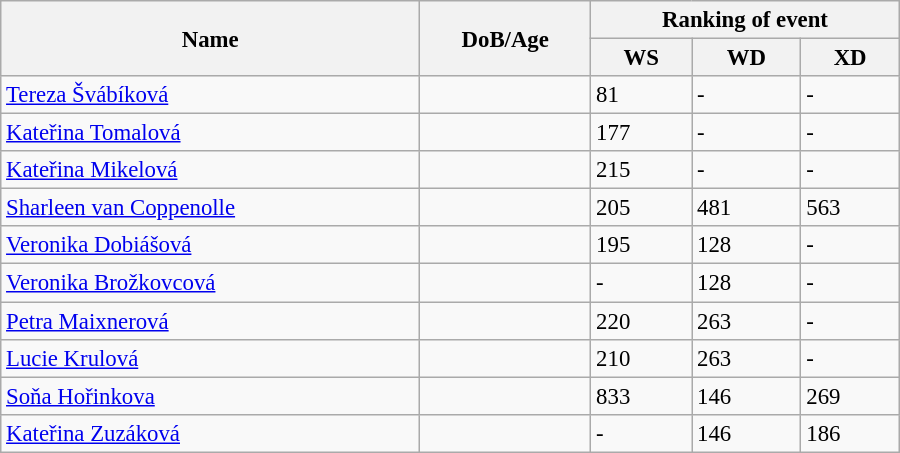<table class="wikitable" style="width:600px; font-size:95%;">
<tr>
<th rowspan="2" align="left">Name</th>
<th rowspan="2" align="left">DoB/Age</th>
<th colspan="3" align="center">Ranking of event</th>
</tr>
<tr>
<th align="center">WS</th>
<th>WD</th>
<th align="center">XD</th>
</tr>
<tr>
<td><a href='#'>Tereza Švábíková</a></td>
<td></td>
<td>81</td>
<td>-</td>
<td>-</td>
</tr>
<tr>
<td><a href='#'>Kateřina Tomalová</a></td>
<td></td>
<td>177</td>
<td>-</td>
<td>-</td>
</tr>
<tr>
<td><a href='#'>Kateřina Mikelová</a></td>
<td></td>
<td>215</td>
<td>-</td>
<td>-</td>
</tr>
<tr>
<td><a href='#'>Sharleen van Coppenolle</a></td>
<td></td>
<td>205</td>
<td>481</td>
<td>563</td>
</tr>
<tr>
<td><a href='#'>Veronika Dobiášová</a></td>
<td></td>
<td>195</td>
<td>128</td>
<td>-</td>
</tr>
<tr>
<td><a href='#'>Veronika Brožkovcová</a></td>
<td></td>
<td>-</td>
<td>128</td>
<td>-</td>
</tr>
<tr>
<td><a href='#'>Petra Maixnerová</a></td>
<td></td>
<td>220</td>
<td>263</td>
<td>-</td>
</tr>
<tr>
<td><a href='#'>Lucie Krulová</a></td>
<td></td>
<td>210</td>
<td>263</td>
<td>-</td>
</tr>
<tr>
<td><a href='#'>Soňa Hořinkova</a></td>
<td></td>
<td>833</td>
<td>146</td>
<td>269</td>
</tr>
<tr>
<td><a href='#'>Kateřina Zuzáková</a></td>
<td></td>
<td>-</td>
<td>146</td>
<td>186</td>
</tr>
</table>
